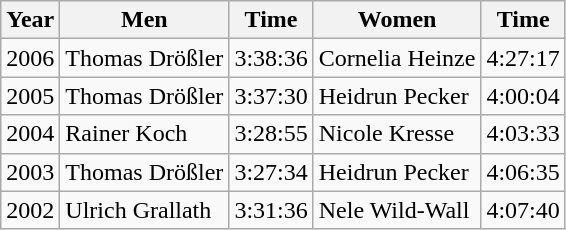<table class="wikitable">
<tr>
<th>Year</th>
<th>Men</th>
<th>Time</th>
<th>Women</th>
<th>Time</th>
</tr>
<tr>
<td>2006</td>
<td>Thomas Drößler</td>
<td>3:38:36</td>
<td>Cornelia Heinze</td>
<td>4:27:17</td>
</tr>
<tr>
<td>2005</td>
<td>Thomas Drößler</td>
<td>3:37:30</td>
<td>Heidrun Pecker</td>
<td>4:00:04</td>
</tr>
<tr>
<td>2004</td>
<td>Rainer Koch</td>
<td>3:28:55</td>
<td>Nicole Kresse</td>
<td>4:03:33</td>
</tr>
<tr>
<td>2003</td>
<td>Thomas Drößler</td>
<td>3:27:34</td>
<td>Heidrun Pecker</td>
<td>4:06:35</td>
</tr>
<tr>
<td>2002</td>
<td>Ulrich Grallath</td>
<td>3:31:36</td>
<td>Nele Wild-Wall</td>
<td>4:07:40</td>
</tr>
</table>
